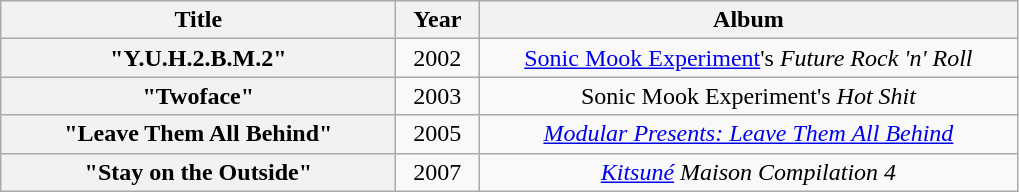<table class="wikitable plainrowheaders" style="text-align:center;">
<tr>
<th scope="col" style="width:16em;">Title</th>
<th scope="col" style="width:3em;">Year</th>
<th scope="col" style="width:22em;">Album</th>
</tr>
<tr>
<th scope="row">"Y.U.H.2.B.M.2"</th>
<td>2002</td>
<td><a href='#'>Sonic Mook Experiment</a>'s <em>Future Rock 'n' Roll</em></td>
</tr>
<tr>
<th scope="row">"Twoface"</th>
<td>2003</td>
<td>Sonic Mook Experiment's <em>Hot Shit</em></td>
</tr>
<tr>
<th scope="row">"Leave Them All Behind"</th>
<td>2005</td>
<td><em><a href='#'>Modular Presents: Leave Them All Behind</a></em></td>
</tr>
<tr>
<th scope="row">"Stay on the Outside"</th>
<td>2007</td>
<td><em><a href='#'>Kitsuné</a> Maison Compilation 4</em></td>
</tr>
</table>
